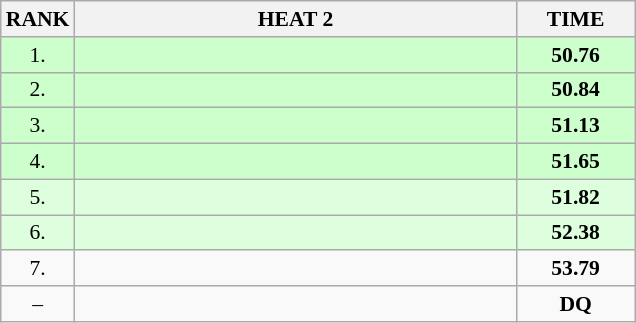<table class="wikitable" style="border-collapse: collapse; font-size: 90%;">
<tr>
<th>RANK</th>
<th style="width: 20em">HEAT 2</th>
<th style="width: 5em">TIME</th>
</tr>
<tr style="background:#ccffcc;">
<td align="center">1.</td>
<td></td>
<td align="center"><strong>50.76</strong></td>
</tr>
<tr style="background:#ccffcc;">
<td align="center">2.</td>
<td></td>
<td align="center"><strong>50.84</strong></td>
</tr>
<tr style="background:#ccffcc;">
<td align="center">3.</td>
<td></td>
<td align="center"><strong>51.13</strong></td>
</tr>
<tr style="background:#ccffcc;">
<td align="center">4.</td>
<td></td>
<td align="center"><strong>51.65</strong></td>
</tr>
<tr style="background:#ddffdd;">
<td align="center">5.</td>
<td></td>
<td align="center"><strong>51.82</strong></td>
</tr>
<tr style="background:#ddffdd;">
<td align="center">6.</td>
<td></td>
<td align="center"><strong>52.38</strong></td>
</tr>
<tr>
<td align="center">7.</td>
<td></td>
<td align="center"><strong>53.79</strong></td>
</tr>
<tr>
<td align="center">–</td>
<td></td>
<td align="center"><strong>DQ</strong></td>
</tr>
</table>
